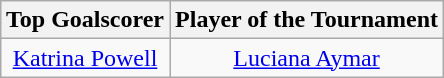<table class=wikitable style="margin:auto; text-align:center">
<tr>
<th>Top Goalscorer</th>
<th>Player of the Tournament</th>
</tr>
<tr>
<td> <a href='#'>Katrina Powell</a></td>
<td> <a href='#'>Luciana Aymar</a></td>
</tr>
</table>
